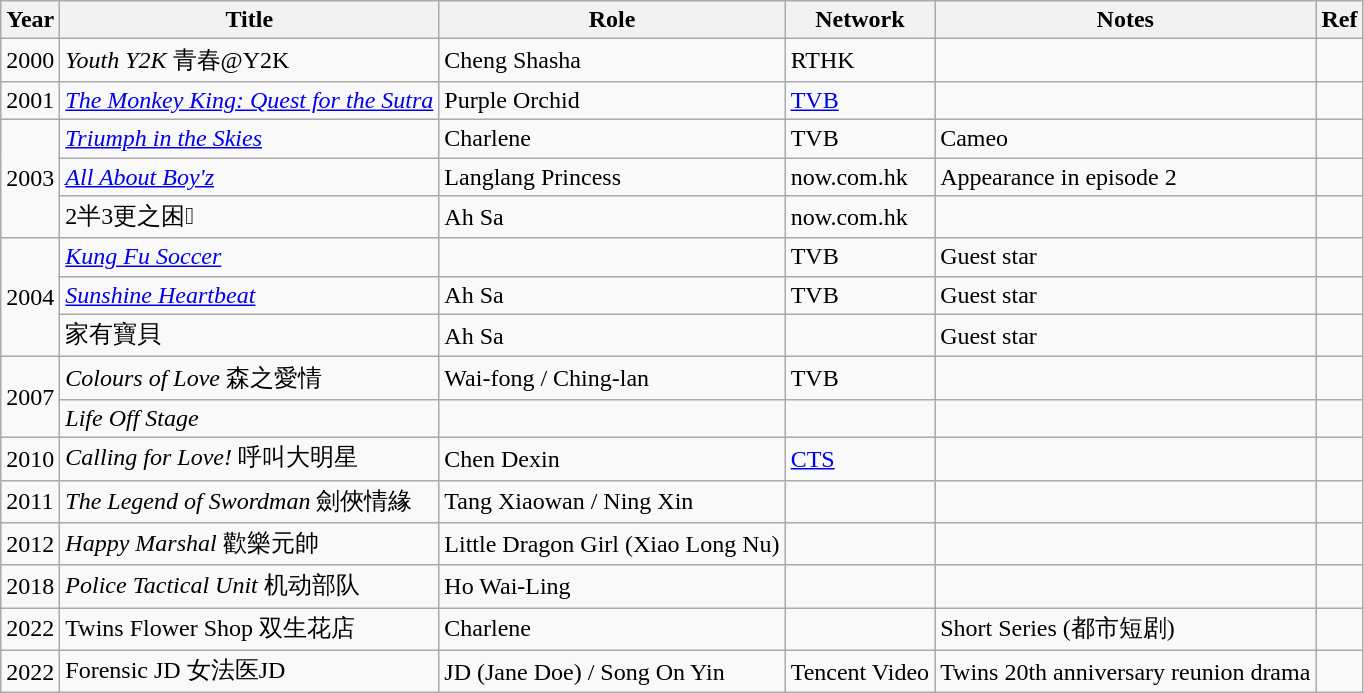<table class="wikitable sortable">
<tr>
<th>Year</th>
<th>Title</th>
<th>Role</th>
<th>Network</th>
<th class="unsortable">Notes</th>
<th>Ref</th>
</tr>
<tr>
<td>2000</td>
<td><em>Youth Y2K</em> 青春@Y2K</td>
<td>Cheng Shasha</td>
<td>RTHK</td>
<td></td>
<td></td>
</tr>
<tr>
<td>2001</td>
<td><em><a href='#'>The Monkey King: Quest for the Sutra</a></em></td>
<td>Purple Orchid</td>
<td><a href='#'>TVB</a></td>
<td></td>
<td></td>
</tr>
<tr>
<td rowspan="3">2003</td>
<td><em><a href='#'>Triumph in the Skies</a></em></td>
<td>Charlene</td>
<td>TVB</td>
<td>Cameo</td>
<td></td>
</tr>
<tr>
<td><em><a href='#'>All About Boy'z</a></em></td>
<td>Langlang Princess</td>
<td>now.com.hk</td>
<td>Appearance in episode 2</td>
<td></td>
</tr>
<tr>
<td>2半3更之困𨋢</td>
<td>Ah Sa</td>
<td>now.com.hk</td>
<td></td>
<td></td>
</tr>
<tr>
<td rowspan="3">2004</td>
<td><em><a href='#'>Kung Fu Soccer</a></em></td>
<td></td>
<td>TVB</td>
<td>Guest star</td>
<td></td>
</tr>
<tr>
<td><em><a href='#'>Sunshine Heartbeat</a></em></td>
<td>Ah Sa</td>
<td>TVB</td>
<td>Guest star</td>
<td></td>
</tr>
<tr>
<td>家有寶貝</td>
<td>Ah Sa</td>
<td></td>
<td>Guest star</td>
<td></td>
</tr>
<tr>
<td rowspan="2">2007</td>
<td><em>Colours of Love</em> 森之愛情</td>
<td>Wai-fong / Ching-lan</td>
<td>TVB</td>
<td></td>
<td></td>
</tr>
<tr>
<td><em>Life Off Stage</em></td>
<td></td>
<td></td>
<td></td>
<td></td>
</tr>
<tr>
<td>2010</td>
<td><em>Calling for Love!</em> 呼叫大明星</td>
<td>Chen Dexin</td>
<td><a href='#'>CTS</a></td>
<td></td>
<td></td>
</tr>
<tr>
<td>2011</td>
<td><em>The Legend of Swordman</em> 劍俠情緣</td>
<td>Tang Xiaowan / Ning Xin</td>
<td></td>
<td></td>
<td></td>
</tr>
<tr>
<td>2012</td>
<td><em>Happy Marshal</em> 歡樂元帥</td>
<td>Little Dragon Girl (Xiao Long Nu)</td>
<td></td>
<td></td>
<td></td>
</tr>
<tr>
<td>2018</td>
<td><em>Police Tactical Unit</em> 机动部队</td>
<td>Ho Wai-Ling</td>
<td></td>
<td></td>
<td></td>
</tr>
<tr>
<td>2022</td>
<td>Twins Flower Shop 双生花店</td>
<td>Charlene</td>
<td></td>
<td>Short Series (都市短剧)</td>
<td></td>
</tr>
<tr>
<td>2022</td>
<td>Forensic JD 女法医JD</td>
<td>JD (Jane Doe) / Song On Yin</td>
<td>Tencent Video</td>
<td>Twins 20th anniversary reunion drama</td>
<td></td>
</tr>
</table>
